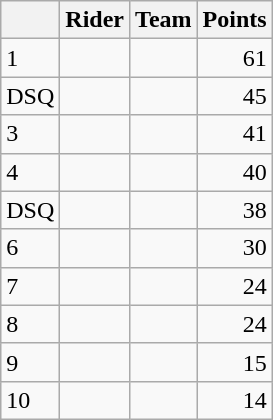<table class="wikitable">
<tr>
<th></th>
<th>Rider</th>
<th>Team</th>
<th>Points</th>
</tr>
<tr>
<td>1</td>
<td> </td>
<td></td>
<td align=right>61</td>
</tr>
<tr>
<td>DSQ</td>
<td><s> </s></td>
<td></td>
<td align=right>45</td>
</tr>
<tr>
<td>3</td>
<td> </td>
<td></td>
<td align=right>41</td>
</tr>
<tr>
<td>4</td>
<td></td>
<td></td>
<td align=right>40</td>
</tr>
<tr>
<td>DSQ</td>
<td><s></s></td>
<td></td>
<td align=right>38</td>
</tr>
<tr>
<td>6</td>
<td></td>
<td></td>
<td align=right>30</td>
</tr>
<tr>
<td>7</td>
<td></td>
<td></td>
<td align=right>24</td>
</tr>
<tr>
<td>8</td>
<td></td>
<td></td>
<td align=right>24</td>
</tr>
<tr>
<td>9</td>
<td></td>
<td></td>
<td align=right>15</td>
</tr>
<tr>
<td>10</td>
<td></td>
<td></td>
<td align=right>14</td>
</tr>
</table>
